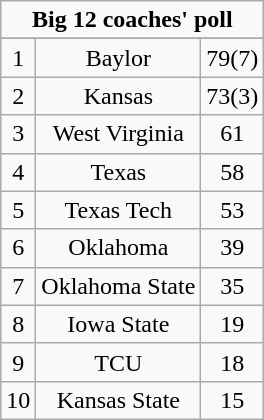<table class="wikitable" style="display: inline-table;">
<tr>
<td align="center" Colspan="3"><strong>Big 12 coaches' poll</strong></td>
</tr>
<tr align="center">
</tr>
<tr align="center">
<td>1</td>
<td>Baylor</td>
<td>79(7)</td>
</tr>
<tr align="center">
<td>2</td>
<td>Kansas</td>
<td>73(3)</td>
</tr>
<tr align="center">
<td>3</td>
<td>West Virginia</td>
<td>61</td>
</tr>
<tr align="center">
<td>4</td>
<td>Texas</td>
<td>58</td>
</tr>
<tr align="center">
<td>5</td>
<td>Texas Tech</td>
<td>53</td>
</tr>
<tr align="center">
<td>6</td>
<td>Oklahoma</td>
<td>39</td>
</tr>
<tr align="center">
<td>7</td>
<td>Oklahoma State</td>
<td>35</td>
</tr>
<tr align="center">
<td>8</td>
<td>Iowa State</td>
<td>19</td>
</tr>
<tr align="center">
<td>9</td>
<td>TCU</td>
<td>18</td>
</tr>
<tr align="center">
<td>10</td>
<td>Kansas State</td>
<td>15</td>
</tr>
</table>
